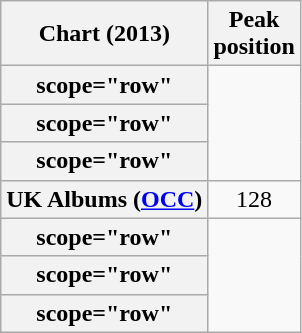<table class="wikitable sortable plainrowheaders" style="text-align:center;">
<tr>
<th scope="col">Chart (2013)</th>
<th scope="col">Peak<br>position</th>
</tr>
<tr>
<th>scope="row" </th>
</tr>
<tr>
<th>scope="row" </th>
</tr>
<tr>
<th>scope="row" </th>
</tr>
<tr>
<th scope="row">UK Albums (<a href='#'>OCC</a>)</th>
<td style="text-align:center;">128</td>
</tr>
<tr>
<th>scope="row" </th>
</tr>
<tr>
<th>scope="row" </th>
</tr>
<tr>
<th>scope="row" </th>
</tr>
</table>
